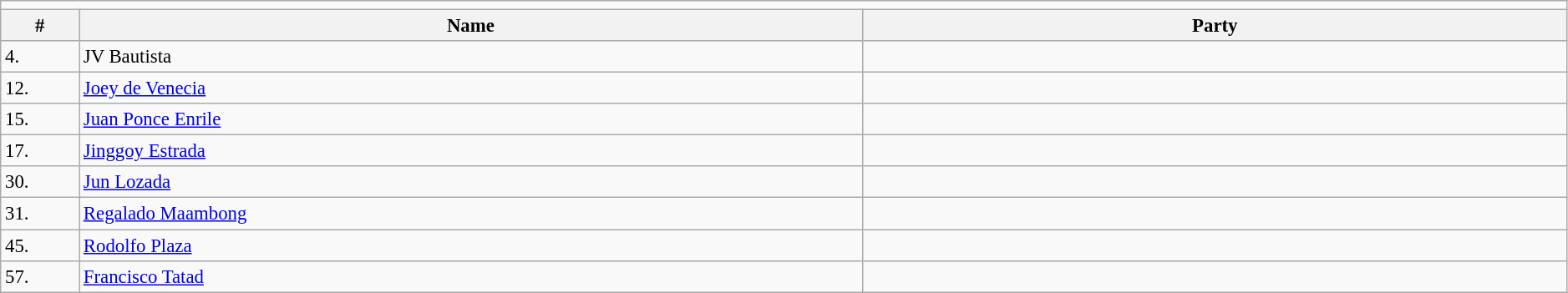<table class=wikitable width=99% style="font-size:95%">
<tr>
<td colspan=4 bgcolor=></td>
</tr>
<tr>
<th width=5%>#</th>
<th width=50%>Name</th>
<th colspan=2>Party</th>
</tr>
<tr>
<td>4.</td>
<td>JV Bautista</td>
<td></td>
</tr>
<tr>
<td>12.</td>
<td><a href='#'>Joey de Venecia</a></td>
<td></td>
</tr>
<tr>
<td>15.</td>
<td><a href='#'>Juan Ponce Enrile</a></td>
<td></td>
</tr>
<tr>
<td>17.</td>
<td><a href='#'>Jinggoy Estrada</a></td>
<td></td>
</tr>
<tr>
<td>30.</td>
<td><a href='#'>Jun Lozada</a></td>
<td></td>
</tr>
<tr>
<td>31.</td>
<td><a href='#'>Regalado Maambong</a></td>
<td></td>
</tr>
<tr>
<td>45.</td>
<td><a href='#'>Rodolfo Plaza</a></td>
<td></td>
</tr>
<tr>
<td>57.</td>
<td><a href='#'>Francisco Tatad</a></td>
<td></td>
</tr>
</table>
